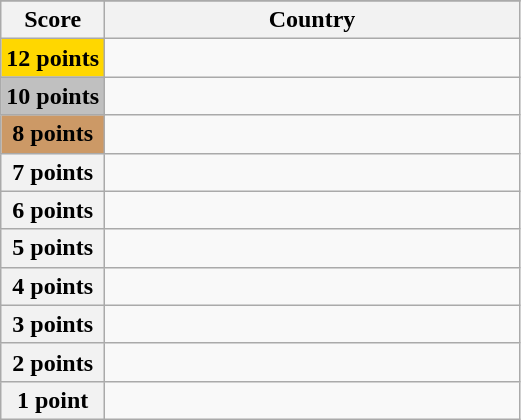<table class="wikitable">
<tr>
</tr>
<tr>
<th scope="col" width="20%">Score</th>
<th scope="col">Country</th>
</tr>
<tr>
<th scope="row" style="background:gold">12 points</th>
<td></td>
</tr>
<tr>
<th scope="row" style="background:silver">10 points</th>
<td></td>
</tr>
<tr>
<th scope="row" style="background:#CC9966">8 points</th>
<td></td>
</tr>
<tr>
<th scope="row">7 points</th>
<td></td>
</tr>
<tr>
<th scope="row">6 points</th>
<td></td>
</tr>
<tr>
<th scope="row">5 points</th>
<td></td>
</tr>
<tr>
<th scope="row">4 points</th>
<td></td>
</tr>
<tr>
<th scope="row">3 points</th>
<td></td>
</tr>
<tr>
<th scope="row">2 points</th>
<td></td>
</tr>
<tr>
<th scope="row">1 point</th>
<td></td>
</tr>
</table>
